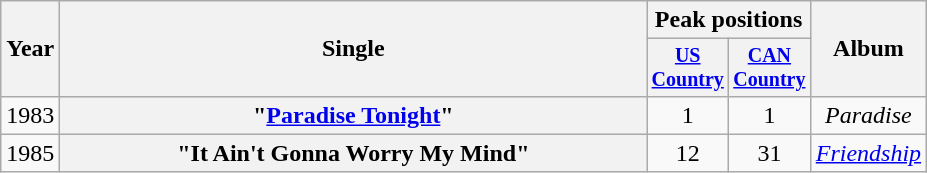<table class="wikitable plainrowheaders" style="text-align:center;">
<tr>
<th rowspan="2">Year</th>
<th rowspan="2" style="width:24em;">Single</th>
<th colspan="2">Peak positions</th>
<th rowspan="2">Album</th>
</tr>
<tr style="font-size:smaller;">
<th width="45"><a href='#'>US Country</a><br></th>
<th width="45"><a href='#'>CAN Country</a><br></th>
</tr>
<tr>
<td>1983</td>
<th scope="row">"<a href='#'>Paradise Tonight</a>"<br></th>
<td>1</td>
<td>1</td>
<td><em>Paradise</em></td>
</tr>
<tr>
<td>1985</td>
<th scope="row">"It Ain't Gonna Worry My Mind"<br></th>
<td>12</td>
<td>31</td>
<td><em><a href='#'>Friendship</a></em></td>
</tr>
</table>
